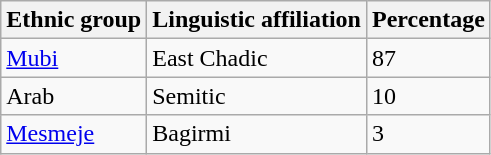<table class="wikitable">
<tr>
<th>Ethnic group</th>
<th>Linguistic affiliation</th>
<th>Percentage</th>
</tr>
<tr>
<td><a href='#'>Mubi</a></td>
<td>East Chadic</td>
<td>87</td>
</tr>
<tr>
<td>Arab</td>
<td>Semitic</td>
<td>10</td>
</tr>
<tr>
<td><a href='#'>Mesmeje</a></td>
<td>Bagirmi</td>
<td>3</td>
</tr>
</table>
